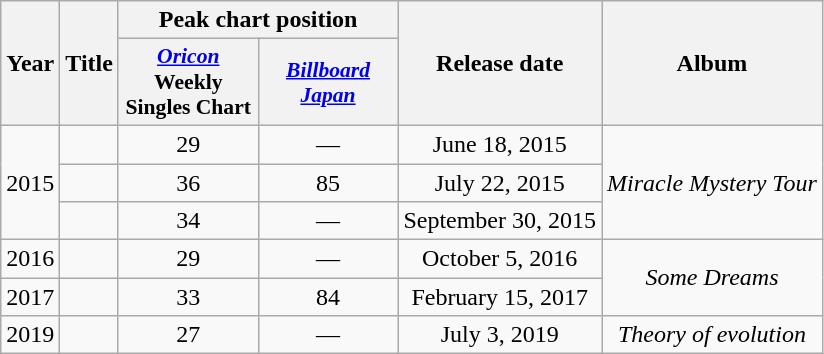<table class="wikitable" style="text-align:center">
<tr>
<th rowspan="2">Year</th>
<th rowspan="2">Title</th>
<th colspan="2">Peak chart position</th>
<th rowspan="2">Release date</th>
<th rowspan="2">Album</th>
</tr>
<tr>
<th style="width:6em;font-size:90%"><em><a href='#'>Oricon</a></em> Weekly Singles Chart</th>
<th style="width:6em;font-size:90%"><em><a href='#'>Billboard Japan</a></em></th>
</tr>
<tr>
<td rowspan="3">2015</td>
<td style="text-align:left;"></td>
<td>29</td>
<td>—</td>
<td>June 18, 2015</td>
<td rowspan="3"><em>Miracle Mystery Tour</em></td>
</tr>
<tr>
<td style="text-align:left;"></td>
<td>36</td>
<td>85</td>
<td>July 22, 2015</td>
</tr>
<tr>
<td style="text-align:left;"></td>
<td>34</td>
<td>—</td>
<td>September 30, 2015</td>
</tr>
<tr>
<td>2016</td>
<td style="text-align:left;"></td>
<td>29</td>
<td>—</td>
<td>October 5, 2016</td>
<td rowspan="2"><em>Some Dreams</em></td>
</tr>
<tr>
<td>2017</td>
<td style="text-align:left;"></td>
<td>33</td>
<td>84</td>
<td>February 15, 2017</td>
</tr>
<tr>
<td>2019</td>
<td style="text-align:left;"></td>
<td>27</td>
<td>—</td>
<td>July 3, 2019</td>
<td><em>Theory of evolution</em></td>
</tr>
</table>
